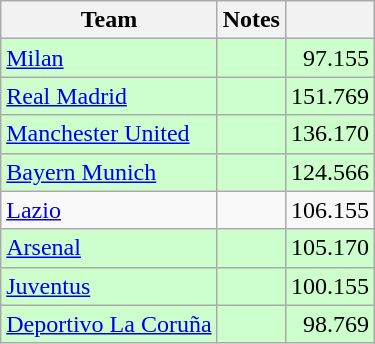<table class="wikitable" style="float:left; margin-right:1em">
<tr>
<th>Team</th>
<th>Notes</th>
<th></th>
</tr>
<tr bgcolor=#ccffcc>
<td> <a href='#'>Milan</a></td>
<td></td>
<td align=right>97.155</td>
</tr>
<tr bgcolor=#ccffcc>
<td> <a href='#'>Real Madrid</a></td>
<td></td>
<td align=right>151.769</td>
</tr>
<tr bgcolor=#ccffcc>
<td> <a href='#'>Manchester United</a></td>
<td></td>
<td align=right>136.170</td>
</tr>
<tr bgcolor=#ccffcc>
<td> <a href='#'>Bayern Munich</a></td>
<td></td>
<td align=right>124.566</td>
</tr>
<tr>
<td> <a href='#'>Lazio</a></td>
<td></td>
<td align=right>106.155</td>
</tr>
<tr bgcolor=#ccffcc>
<td> <a href='#'>Arsenal</a></td>
<td></td>
<td align=right>105.170</td>
</tr>
<tr bgcolor=#ccffcc>
<td> <a href='#'>Juventus</a></td>
<td></td>
<td align=right>100.155</td>
</tr>
<tr bgcolor=#ccffcc>
<td> <a href='#'>Deportivo La Coruña</a></td>
<td></td>
<td align=right>98.769</td>
</tr>
</table>
